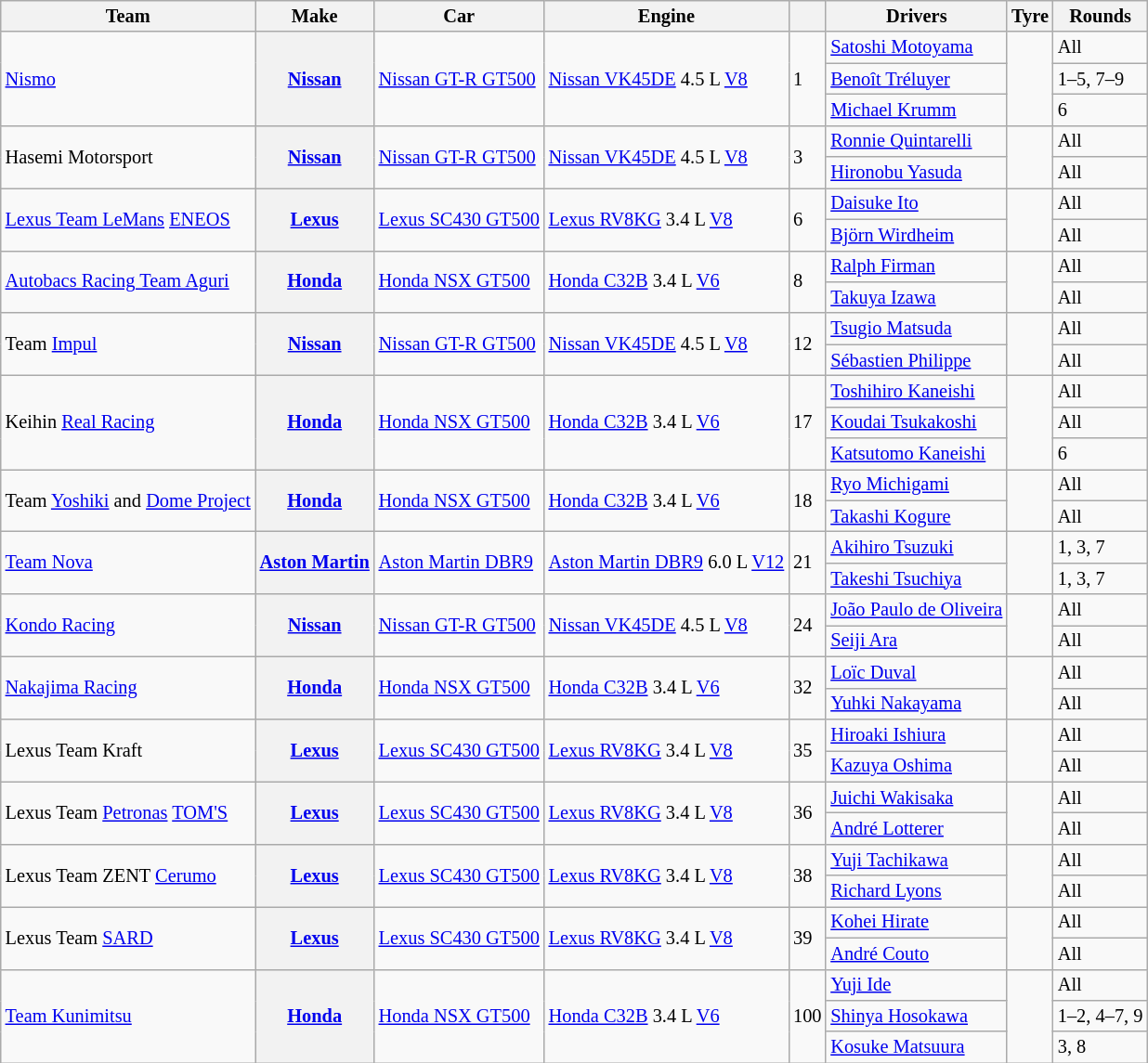<table class="wikitable" style="font-size: 85%;">
<tr>
<th>Team</th>
<th>Make</th>
<th>Car</th>
<th>Engine</th>
<th></th>
<th>Drivers</th>
<th>Tyre</th>
<th>Rounds</th>
</tr>
<tr>
<td rowspan=3><a href='#'>Nismo</a></td>
<th rowspan=3><a href='#'>Nissan</a></th>
<td rowspan=3><a href='#'>Nissan GT-R GT500</a></td>
<td rowspan=3><a href='#'>Nissan VK45DE</a> 4.5 L <a href='#'>V8</a></td>
<td rowspan=3>1</td>
<td> <a href='#'>Satoshi Motoyama</a></td>
<td align=center rowspan=3></td>
<td>All</td>
</tr>
<tr>
<td> <a href='#'>Benoît Tréluyer</a></td>
<td>1–5, 7–9</td>
</tr>
<tr>
<td> <a href='#'>Michael Krumm</a></td>
<td>6</td>
</tr>
<tr>
<td rowspan=2>Hasemi Motorsport</td>
<th rowspan=2><a href='#'>Nissan</a></th>
<td rowspan=2><a href='#'>Nissan GT-R GT500</a></td>
<td rowspan=2><a href='#'>Nissan VK45DE</a> 4.5 L <a href='#'>V8</a></td>
<td rowspan=2>3</td>
<td> <a href='#'>Ronnie Quintarelli</a></td>
<td align=center rowspan=2></td>
<td>All</td>
</tr>
<tr>
<td> <a href='#'>Hironobu Yasuda</a></td>
<td>All</td>
</tr>
<tr>
<td rowspan=2><a href='#'>Lexus Team LeMans</a> <a href='#'>ENEOS</a></td>
<th rowspan=2><a href='#'>Lexus</a></th>
<td rowspan=2><a href='#'>Lexus SC430 GT500</a></td>
<td rowspan=2><a href='#'>Lexus RV8KG</a> 3.4 L <a href='#'>V8</a></td>
<td rowspan=2>6</td>
<td> <a href='#'>Daisuke Ito</a></td>
<td align=center rowspan=2></td>
<td>All</td>
</tr>
<tr>
<td> <a href='#'>Björn Wirdheim</a></td>
<td>All</td>
</tr>
<tr>
<td rowspan=2><a href='#'>Autobacs Racing Team Aguri</a></td>
<th rowspan=2><a href='#'>Honda</a></th>
<td rowspan=2><a href='#'>Honda NSX GT500</a></td>
<td rowspan=2><a href='#'>Honda C32B</a> 3.4 L <a href='#'>V6</a></td>
<td rowspan=2>8</td>
<td> <a href='#'>Ralph Firman</a></td>
<td align=center rowspan=2></td>
<td>All</td>
</tr>
<tr>
<td> <a href='#'>Takuya Izawa</a></td>
<td>All</td>
</tr>
<tr>
<td rowspan=2>Team <a href='#'>Impul</a></td>
<th rowspan=2><a href='#'>Nissan</a></th>
<td rowspan=2><a href='#'>Nissan GT-R GT500</a></td>
<td rowspan=2><a href='#'>Nissan VK45DE</a> 4.5 L <a href='#'>V8</a></td>
<td rowspan=2>12</td>
<td> <a href='#'>Tsugio Matsuda</a></td>
<td align=center rowspan=2></td>
<td>All</td>
</tr>
<tr>
<td> <a href='#'>Sébastien Philippe</a></td>
<td>All</td>
</tr>
<tr>
<td rowspan=3>Keihin <a href='#'>Real Racing</a></td>
<th rowspan=3><a href='#'>Honda</a></th>
<td rowspan=3><a href='#'>Honda NSX GT500</a></td>
<td rowspan=3><a href='#'>Honda C32B</a> 3.4 L <a href='#'>V6</a></td>
<td rowspan=3>17</td>
<td> <a href='#'>Toshihiro Kaneishi</a></td>
<td align=center rowspan=3></td>
<td>All</td>
</tr>
<tr>
<td> <a href='#'>Koudai Tsukakoshi</a></td>
<td>All</td>
</tr>
<tr>
<td> <a href='#'>Katsutomo Kaneishi</a></td>
<td>6</td>
</tr>
<tr>
<td rowspan=2>Team <a href='#'>Yoshiki</a> and <a href='#'>Dome Project</a></td>
<th rowspan=2><a href='#'>Honda</a></th>
<td rowspan=2><a href='#'>Honda NSX GT500</a></td>
<td rowspan=2><a href='#'>Honda C32B</a> 3.4 L <a href='#'>V6</a></td>
<td rowspan=2>18</td>
<td> <a href='#'>Ryo Michigami</a></td>
<td align=center rowspan=2></td>
<td>All</td>
</tr>
<tr>
<td> <a href='#'>Takashi Kogure</a></td>
<td>All</td>
</tr>
<tr>
<td rowspan=2><a href='#'>Team Nova</a></td>
<th rowspan=2><a href='#'>Aston Martin</a></th>
<td rowspan=2><a href='#'>Aston Martin DBR9</a></td>
<td rowspan=2><a href='#'>Aston Martin DBR9</a> 6.0 L <a href='#'>V12</a></td>
<td rowspan=2>21</td>
<td> <a href='#'>Akihiro Tsuzuki</a></td>
<td align=center rowspan=2></td>
<td>1, 3, 7</td>
</tr>
<tr>
<td> <a href='#'>Takeshi Tsuchiya</a></td>
<td>1, 3, 7</td>
</tr>
<tr>
<td rowspan=2><a href='#'>Kondo Racing</a></td>
<th rowspan=2><a href='#'>Nissan</a></th>
<td rowspan=2><a href='#'>Nissan GT-R GT500</a></td>
<td rowspan=2><a href='#'>Nissan VK45DE</a> 4.5 L <a href='#'>V8</a></td>
<td rowspan=2>24</td>
<td> <a href='#'>João Paulo de Oliveira</a></td>
<td align=center rowspan=2></td>
<td>All</td>
</tr>
<tr>
<td> <a href='#'>Seiji Ara</a></td>
<td>All</td>
</tr>
<tr>
<td rowspan=2><a href='#'>Nakajima Racing</a></td>
<th rowspan=2><a href='#'>Honda</a></th>
<td rowspan=2><a href='#'>Honda NSX GT500</a></td>
<td rowspan=2><a href='#'>Honda C32B</a> 3.4 L <a href='#'>V6</a></td>
<td rowspan=2>32</td>
<td> <a href='#'>Loïc Duval</a></td>
<td align=center rowspan=2></td>
<td>All</td>
</tr>
<tr>
<td> <a href='#'>Yuhki Nakayama</a></td>
<td>All</td>
</tr>
<tr>
<td rowspan=2>Lexus Team Kraft</td>
<th rowspan=2><a href='#'>Lexus</a></th>
<td rowspan=2><a href='#'>Lexus SC430 GT500</a></td>
<td rowspan=2><a href='#'>Lexus RV8KG</a> 3.4 L <a href='#'>V8</a></td>
<td rowspan=2>35</td>
<td> <a href='#'>Hiroaki Ishiura</a></td>
<td align=center rowspan=2></td>
<td>All</td>
</tr>
<tr>
<td> <a href='#'>Kazuya Oshima</a></td>
<td>All</td>
</tr>
<tr>
<td rowspan=2>Lexus Team <a href='#'>Petronas</a> <a href='#'>TOM'S</a></td>
<th rowspan=2><a href='#'>Lexus</a></th>
<td rowspan=2><a href='#'>Lexus SC430 GT500</a></td>
<td rowspan=2><a href='#'>Lexus RV8KG</a> 3.4 L <a href='#'>V8</a></td>
<td rowspan=2>36</td>
<td> <a href='#'>Juichi Wakisaka</a></td>
<td align=center rowspan=2></td>
<td>All</td>
</tr>
<tr>
<td> <a href='#'>André Lotterer</a></td>
<td>All</td>
</tr>
<tr>
<td rowspan=2>Lexus Team ZENT <a href='#'>Cerumo</a></td>
<th rowspan=2><a href='#'>Lexus</a></th>
<td rowspan=2><a href='#'>Lexus SC430 GT500</a></td>
<td rowspan=2><a href='#'>Lexus RV8KG</a> 3.4 L <a href='#'>V8</a></td>
<td rowspan=2>38</td>
<td> <a href='#'>Yuji Tachikawa</a></td>
<td align=center rowspan=2></td>
<td>All</td>
</tr>
<tr>
<td> <a href='#'>Richard Lyons</a></td>
<td>All</td>
</tr>
<tr>
<td rowspan=2>Lexus Team <a href='#'>SARD</a></td>
<th rowspan=2><a href='#'>Lexus</a></th>
<td rowspan=2><a href='#'>Lexus SC430 GT500</a></td>
<td rowspan=2><a href='#'>Lexus RV8KG</a> 3.4 L <a href='#'>V8</a></td>
<td rowspan=2>39</td>
<td> <a href='#'>Kohei Hirate</a></td>
<td align=center rowspan=2></td>
<td>All</td>
</tr>
<tr>
<td> <a href='#'>André Couto</a></td>
<td>All</td>
</tr>
<tr>
<td rowspan=3><a href='#'>Team Kunimitsu</a></td>
<th rowspan=3><a href='#'>Honda</a></th>
<td rowspan=3><a href='#'>Honda NSX GT500</a></td>
<td rowspan=3><a href='#'>Honda C32B</a> 3.4 L <a href='#'>V6</a></td>
<td rowspan=3>100</td>
<td> <a href='#'>Yuji Ide</a></td>
<td align=center rowspan=3></td>
<td>All</td>
</tr>
<tr>
<td> <a href='#'>Shinya Hosokawa</a></td>
<td>1–2, 4–7, 9</td>
</tr>
<tr>
<td> <a href='#'>Kosuke Matsuura</a></td>
<td>3, 8</td>
</tr>
</table>
